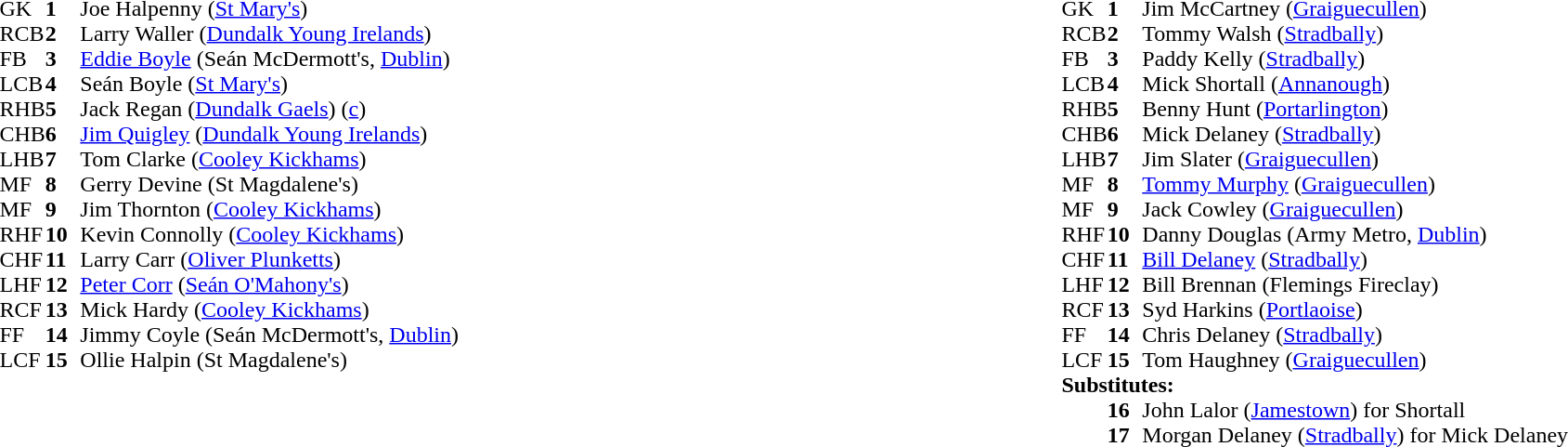<table style="width:100%;">
<tr>
<td style="vertical-align:top; width:50%"><br><table cellspacing="0" cellpadding="0">
<tr>
<th width="25"></th>
<th width="25"></th>
</tr>
<tr>
<td>GK</td>
<td><strong>1</strong></td>
<td>Joe Halpenny (<a href='#'>St Mary's</a>)</td>
</tr>
<tr>
<td>RCB</td>
<td><strong>2</strong></td>
<td>Larry Waller (<a href='#'>Dundalk Young Irelands</a>)</td>
</tr>
<tr>
<td>FB</td>
<td><strong>3</strong></td>
<td><a href='#'>Eddie Boyle</a> (Seán McDermott's, <a href='#'>Dublin</a>)</td>
</tr>
<tr>
<td>LCB</td>
<td><strong>4</strong></td>
<td>Seán Boyle (<a href='#'>St Mary's</a>)</td>
</tr>
<tr>
<td>RHB</td>
<td><strong>5</strong></td>
<td>Jack Regan (<a href='#'>Dundalk Gaels</a>) (<a href='#'>c</a>)</td>
</tr>
<tr>
<td>CHB</td>
<td><strong>6</strong></td>
<td><a href='#'>Jim Quigley</a> (<a href='#'>Dundalk Young Irelands</a>)</td>
</tr>
<tr>
<td>LHB</td>
<td><strong>7</strong></td>
<td>Tom Clarke (<a href='#'>Cooley Kickhams</a>)</td>
</tr>
<tr>
<td>MF</td>
<td><strong>8</strong></td>
<td>Gerry Devine (St Magdalene's)</td>
</tr>
<tr>
<td>MF</td>
<td><strong>9</strong></td>
<td>Jim Thornton (<a href='#'>Cooley Kickhams</a>)</td>
</tr>
<tr>
<td>RHF</td>
<td><strong>10</strong></td>
<td>Kevin Connolly (<a href='#'>Cooley Kickhams</a>)</td>
</tr>
<tr>
<td>CHF</td>
<td><strong>11</strong></td>
<td>Larry Carr (<a href='#'>Oliver Plunketts</a>)</td>
</tr>
<tr>
<td>LHF</td>
<td><strong>12</strong></td>
<td><a href='#'>Peter Corr</a> (<a href='#'>Seán O'Mahony's</a>)</td>
</tr>
<tr>
<td>RCF</td>
<td><strong>13</strong></td>
<td>Mick Hardy (<a href='#'>Cooley Kickhams</a>)</td>
</tr>
<tr>
<td>FF</td>
<td><strong>14</strong></td>
<td>Jimmy Coyle (Seán McDermott's, <a href='#'>Dublin</a>)</td>
</tr>
<tr>
<td>LCF</td>
<td><strong>15</strong></td>
<td>Ollie Halpin (St Magdalene's)</td>
</tr>
<tr>
</tr>
</table>
</td>
<td style="vertical-align:top; width:50%"><br><table cellspacing="0" cellpadding="0" style="margin:auto">
<tr>
<th width="25"></th>
<th width="25"></th>
</tr>
<tr>
<td>GK</td>
<td><strong>1</strong></td>
<td>Jim McCartney (<a href='#'>Graiguecullen</a>)</td>
</tr>
<tr>
<td>RCB</td>
<td><strong>2</strong></td>
<td>Tommy Walsh (<a href='#'>Stradbally</a>)</td>
</tr>
<tr>
<td>FB</td>
<td><strong>3</strong></td>
<td>Paddy Kelly (<a href='#'>Stradbally</a>)</td>
</tr>
<tr>
<td>LCB</td>
<td><strong>4</strong></td>
<td>Mick Shortall (<a href='#'>Annanough</a>)</td>
</tr>
<tr>
<td>RHB</td>
<td><strong>5</strong></td>
<td>Benny Hunt (<a href='#'>Portarlington</a>)</td>
</tr>
<tr>
<td>CHB</td>
<td><strong>6</strong></td>
<td>Mick Delaney (<a href='#'>Stradbally</a>)</td>
</tr>
<tr>
<td>LHB</td>
<td><strong>7</strong></td>
<td>Jim Slater (<a href='#'>Graiguecullen</a>)</td>
</tr>
<tr>
<td>MF</td>
<td><strong>8</strong></td>
<td><a href='#'>Tommy Murphy</a> (<a href='#'>Graiguecullen</a>)</td>
</tr>
<tr>
<td>MF</td>
<td><strong>9</strong></td>
<td>Jack Cowley (<a href='#'>Graiguecullen</a>)</td>
</tr>
<tr>
<td>RHF</td>
<td><strong>10</strong></td>
<td>Danny Douglas (Army Metro, <a href='#'>Dublin</a>)</td>
</tr>
<tr>
<td>CHF</td>
<td><strong>11</strong></td>
<td><a href='#'>Bill Delaney</a> (<a href='#'>Stradbally</a>)</td>
</tr>
<tr>
<td>LHF</td>
<td><strong>12</strong></td>
<td>Bill Brennan (Flemings Fireclay)</td>
</tr>
<tr>
<td>RCF</td>
<td><strong>13</strong></td>
<td>Syd Harkins (<a href='#'>Portlaoise</a>)</td>
</tr>
<tr>
<td>FF</td>
<td><strong>14</strong></td>
<td>Chris Delaney (<a href='#'>Stradbally</a>)</td>
</tr>
<tr>
<td>LCF</td>
<td><strong>15</strong></td>
<td>Tom Haughney (<a href='#'>Graiguecullen</a>)</td>
</tr>
<tr>
<td colspan=3><strong>Substitutes:</strong></td>
</tr>
<tr>
<td></td>
<td><strong>16</strong></td>
<td>John Lalor (<a href='#'>Jamestown</a>) for Shortall</td>
</tr>
<tr>
<td></td>
<td><strong>17</strong></td>
<td>Morgan Delaney (<a href='#'>Stradbally</a>) for Mick Delaney</td>
</tr>
</table>
</td>
</tr>
<tr>
</tr>
</table>
